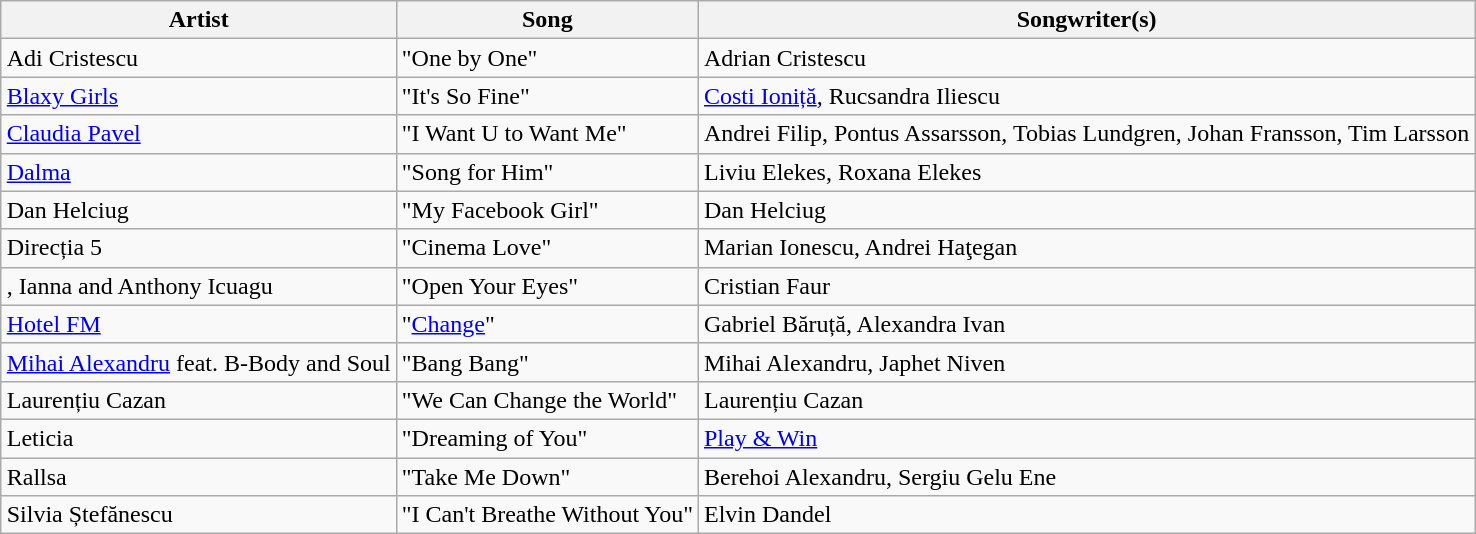<table class="sortable wikitable" style="margin: 1em auto 1em auto; text-align:left">
<tr>
<th>Artist</th>
<th>Song</th>
<th>Songwriter(s)</th>
</tr>
<tr>
<td>Adi Cristescu</td>
<td>"One by One"</td>
<td>Adrian Cristescu</td>
</tr>
<tr>
<td><a href='#'>Blaxy Girls</a></td>
<td>"It's So Fine"</td>
<td><a href='#'>Costi Ioniță</a>, Rucsandra Iliescu</td>
</tr>
<tr>
<td><a href='#'>Claudia Pavel</a></td>
<td>"I Want U to Want Me"</td>
<td>Andrei Filip, Pontus Assarsson, Tobias Lundgren, Johan Fransson, Tim Larsson</td>
</tr>
<tr>
<td><a href='#'>Dalma</a></td>
<td>"Song for Him"</td>
<td>Liviu Elekes, Roxana Elekes</td>
</tr>
<tr>
<td>Dan Helciug</td>
<td>"My Facebook Girl"</td>
<td>Dan Helciug</td>
</tr>
<tr>
<td>Direcția 5</td>
<td>"Cinema Love"</td>
<td>Marian Ionescu, Andrei Haţegan</td>
</tr>
<tr>
<td>, Ianna and Anthony Icuagu</td>
<td>"Open Your Eyes"</td>
<td>Cristian Faur</td>
</tr>
<tr>
<td><a href='#'>Hotel FM</a></td>
<td>"<a href='#'>Change</a>"</td>
<td>Gabriel Băruță, Alexandra Ivan</td>
</tr>
<tr>
<td><a href='#'>Mihai Alexandru</a> feat. B-Body and Soul</td>
<td>"Bang Bang"</td>
<td>Mihai Alexandru, Japhet Niven</td>
</tr>
<tr>
<td>Laurențiu Cazan</td>
<td>"We Can Change the World"</td>
<td>Laurențiu Cazan</td>
</tr>
<tr>
<td>Leticia</td>
<td>"Dreaming of You"</td>
<td><a href='#'>Play & Win</a></td>
</tr>
<tr>
<td>Rallsa</td>
<td>"Take Me Down"</td>
<td>Berehoi Alexandru, Sergiu Gelu Ene</td>
</tr>
<tr>
<td>Silvia Ștefănescu</td>
<td>"I Can't Breathe Without You"</td>
<td>Elvin Dandel</td>
</tr>
</table>
